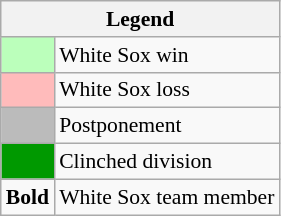<table class="wikitable" style="font-size:90%">
<tr>
<th colspan="2">Legend</th>
</tr>
<tr>
<td style="background:#bfb;"> </td>
<td>White Sox win</td>
</tr>
<tr>
<td style="background:#fbb;"> </td>
<td>White Sox loss</td>
</tr>
<tr>
<td style="background:#bbb;"> </td>
<td>Postponement</td>
</tr>
<tr>
<td style="background:#090;"> </td>
<td>Clinched division</td>
</tr>
<tr>
<td><strong>Bold</strong></td>
<td>White Sox team member</td>
</tr>
</table>
